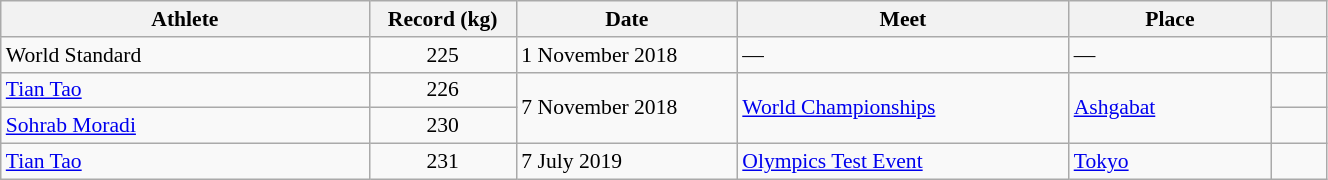<table class="wikitable" style="font-size:90%; width: 70%;">
<tr>
<th width=20%>Athlete</th>
<th width=8%>Record (kg)</th>
<th width=12%>Date</th>
<th width=18%>Meet</th>
<th width=11%>Place</th>
<th width=3%></th>
</tr>
<tr>
<td>World Standard</td>
<td align="center">225</td>
<td>1 November 2018</td>
<td>—</td>
<td>—</td>
<td></td>
</tr>
<tr>
<td> <a href='#'>Tian Tao</a></td>
<td align="center">226</td>
<td rowspan=2>7 November 2018</td>
<td rowspan=2><a href='#'>World Championships</a></td>
<td rowspan=2><a href='#'>Ashgabat</a></td>
<td></td>
</tr>
<tr>
<td> <a href='#'>Sohrab Moradi</a></td>
<td align="center">230</td>
<td></td>
</tr>
<tr>
<td> <a href='#'>Tian Tao</a></td>
<td align="center">231</td>
<td>7 July 2019</td>
<td><a href='#'>Olympics Test Event</a></td>
<td><a href='#'>Tokyo</a></td>
<td></td>
</tr>
</table>
